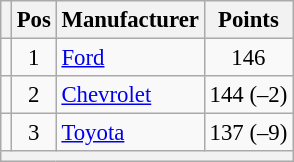<table class="wikitable" style="font-size: 95%">
<tr>
<th></th>
<th>Pos</th>
<th>Manufacturer</th>
<th>Points</th>
</tr>
<tr>
<td align="left"></td>
<td style="text-align:center;">1</td>
<td><a href='#'>Ford</a></td>
<td style="text-align:center;">146</td>
</tr>
<tr>
<td align="left"></td>
<td style="text-align:center;">2</td>
<td><a href='#'>Chevrolet</a></td>
<td style="text-align:center;">144 (–2)</td>
</tr>
<tr>
<td align="left"></td>
<td style="text-align:center;">3</td>
<td><a href='#'>Toyota</a></td>
<td style="text-align:center;">137 (–9)</td>
</tr>
<tr class="sortbottom">
<th colspan="9"></th>
</tr>
</table>
